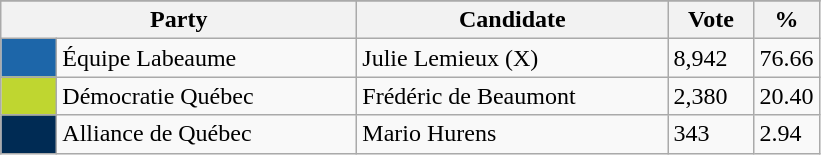<table class="wikitable">
<tr>
</tr>
<tr>
<th bgcolor="#DDDDFF" width="230px" colspan="2">Party</th>
<th bgcolor="#DDDDFF" width="200px">Candidate</th>
<th bgcolor="#DDDDFF" width="50px">Vote</th>
<th bgcolor="#DDDDFF" width="30px">%</th>
</tr>
<tr>
<td bgcolor=#1D66A9 width="30px"> </td>
<td>Équipe Labeaume</td>
<td>Julie Lemieux (X)</td>
<td>8,942</td>
<td>76.66</td>
</tr>
<tr>
<td bgcolor=#BFD630 width="30px"> </td>
<td>Démocratie Québec</td>
<td>Frédéric de Beaumont</td>
<td>2,380</td>
<td>20.40</td>
</tr>
<tr>
<td bgcolor=#002B54 width="30px"> </td>
<td>Alliance de Québec</td>
<td>Mario Hurens</td>
<td>343</td>
<td>2.94</td>
</tr>
</table>
